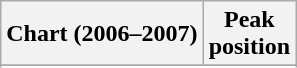<table class="wikitable sortable plainrowheaders">
<tr>
<th scope="col">Chart (2006–2007)</th>
<th scope="col">Peak<br>position</th>
</tr>
<tr>
</tr>
<tr>
</tr>
<tr>
</tr>
<tr>
</tr>
<tr>
</tr>
<tr>
</tr>
<tr>
</tr>
</table>
